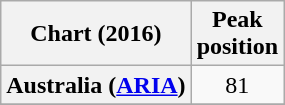<table class="wikitable sortable plainrowheaders" style="text-align:center">
<tr>
<th scope="col">Chart (2016)</th>
<th scope="col">Peak<br> position</th>
</tr>
<tr>
<th scope="row">Australia (<a href='#'>ARIA</a>)</th>
<td align="center">81</td>
</tr>
<tr>
</tr>
</table>
